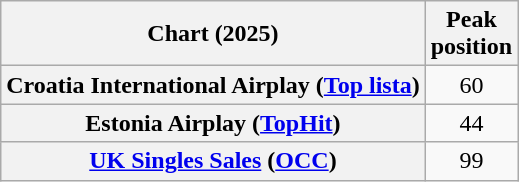<table class="wikitable sortable plainrowheaders" style="text-align:center">
<tr>
<th scope="col">Chart (2025)</th>
<th scope="col">Peak<br>position</th>
</tr>
<tr>
<th scope="row">Croatia International Airplay (<a href='#'>Top lista</a>)</th>
<td>60</td>
</tr>
<tr>
<th scope="row">Estonia Airplay (<a href='#'>TopHit</a>)</th>
<td>44</td>
</tr>
<tr>
<th scope="row"><a href='#'>UK Singles Sales</a> (<a href='#'>OCC</a>)</th>
<td>99</td>
</tr>
</table>
